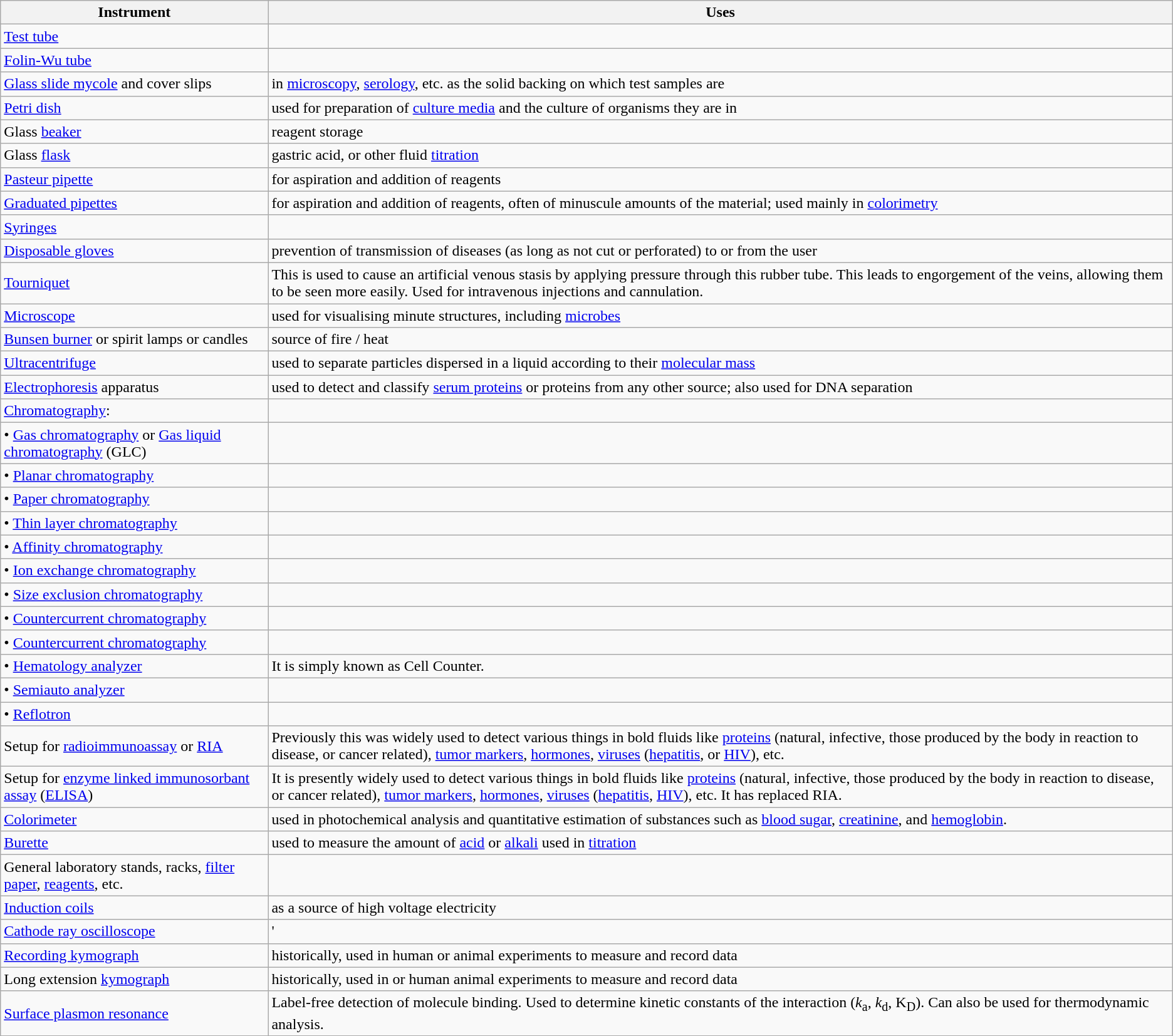<table class="wikitable">
<tr>
<th>Instrument</th>
<th>Uses</th>
</tr>
<tr>
<td><a href='#'>Test tube</a></td>
<td></td>
</tr>
<tr>
<td><a href='#'>Folin-Wu tube</a></td>
<td></td>
</tr>
<tr>
<td><a href='#'>Glass slide mycole</a> and cover slips</td>
<td>in <a href='#'>microscopy</a>, <a href='#'>serology</a>, etc. as the solid backing on which test samples are</td>
</tr>
<tr>
<td><a href='#'>Petri dish</a></td>
<td>used for preparation of <a href='#'>culture media</a> and the culture of organisms they are in</td>
</tr>
<tr>
<td>Glass <a href='#'>beaker</a></td>
<td>reagent storage</td>
</tr>
<tr>
<td>Glass <a href='#'>flask</a></td>
<td>gastric acid, or other fluid <a href='#'>titration</a></td>
</tr>
<tr>
<td><a href='#'>Pasteur pipette</a></td>
<td>for aspiration and addition of reagents</td>
</tr>
<tr>
<td><a href='#'>Graduated pipettes</a></td>
<td>for aspiration and addition of reagents, often of minuscule amounts of the material; used mainly in <a href='#'>colorimetry</a></td>
</tr>
<tr>
<td><a href='#'>Syringes</a></td>
<td></td>
</tr>
<tr>
<td><a href='#'>Disposable gloves</a></td>
<td>prevention of transmission of diseases (as long as not cut or perforated) to or from the user</td>
</tr>
<tr>
<td><a href='#'>Tourniquet</a></td>
<td>This is used to cause an artificial venous stasis by applying pressure through this rubber tube. This leads to engorgement of the veins, allowing them to be seen more easily. Used for intravenous injections and cannulation.</td>
</tr>
<tr>
<td><a href='#'>Microscope</a></td>
<td>used for visualising minute structures, including <a href='#'>microbes</a></td>
</tr>
<tr>
<td><a href='#'>Bunsen burner</a> or spirit lamps or candles</td>
<td>source of fire / heat</td>
</tr>
<tr>
<td><a href='#'>Ultracentrifuge</a></td>
<td>used to separate particles dispersed in a liquid according to their <a href='#'>molecular mass</a></td>
</tr>
<tr>
<td><a href='#'>Electrophoresis</a> apparatus</td>
<td>used to detect and classify <a href='#'>serum proteins</a> or proteins from any other source; also used for DNA separation</td>
</tr>
<tr>
<td><a href='#'>Chromatography</a>:</td>
<td></td>
</tr>
<tr>
<td>• <a href='#'>Gas chromatography</a> or <a href='#'>Gas liquid chromatography</a> (GLC)</td>
<td></td>
</tr>
<tr>
<td>• <a href='#'>Planar chromatography</a></td>
<td></td>
</tr>
<tr>
<td>• <a href='#'>Paper chromatography</a></td>
<td></td>
</tr>
<tr>
<td>• <a href='#'>Thin layer chromatography</a></td>
<td></td>
</tr>
<tr>
<td>• <a href='#'>Affinity chromatography</a></td>
<td></td>
</tr>
<tr>
<td>• <a href='#'>Ion exchange chromatography</a></td>
<td></td>
</tr>
<tr>
<td>• <a href='#'>Size exclusion chromatography</a></td>
<td></td>
</tr>
<tr>
<td>• <a href='#'>Countercurrent chromatography</a></td>
<td></td>
</tr>
<tr>
<td>• <a href='#'>Countercurrent chromatography</a></td>
<td></td>
</tr>
<tr>
<td>• <a href='#'>Hematology analyzer</a></td>
<td>It is simply known as Cell Counter.</td>
</tr>
<tr>
<td>• <a href='#'>Semiauto analyzer</a></td>
<td></td>
</tr>
<tr>
<td>• <a href='#'>Reflotron</a></td>
<td></td>
</tr>
<tr>
<td>Setup for <a href='#'>radioimmunoassay</a> or <a href='#'>RIA</a></td>
<td>Previously this was widely used to detect various things in bold fluids like <a href='#'>proteins</a> (natural, infective, those produced by the body in reaction to disease, or cancer related), <a href='#'>tumor markers</a>, <a href='#'>hormones</a>, <a href='#'>viruses</a> (<a href='#'>hepatitis</a>, or <a href='#'>HIV</a>), etc.</td>
</tr>
<tr>
<td>Setup for <a href='#'>enzyme linked immunosorbant assay</a> (<a href='#'>ELISA</a>)</td>
<td>It is presently widely used to detect various things in bold fluids like <a href='#'>proteins</a> (natural, infective, those produced by the body in reaction to disease, or cancer related), <a href='#'>tumor markers</a>, <a href='#'>hormones</a>, <a href='#'>viruses</a> (<a href='#'>hepatitis</a>, <a href='#'>HIV</a>), etc. It has replaced RIA.</td>
</tr>
<tr>
<td><a href='#'>Colorimeter</a></td>
<td>used in photochemical analysis and quantitative estimation of substances such as <a href='#'>blood sugar</a>, <a href='#'>creatinine</a>, and <a href='#'>hemoglobin</a>.</td>
</tr>
<tr>
<td><a href='#'>Burette</a></td>
<td>used to measure the amount of <a href='#'>acid</a> or <a href='#'>alkali</a> used in <a href='#'>titration</a></td>
</tr>
<tr>
<td>General laboratory stands, racks, <a href='#'>filter paper</a>, <a href='#'>reagents</a>, etc.</td>
<td></td>
</tr>
<tr>
<td><a href='#'>Induction coils</a></td>
<td>as a source of high voltage electricity</td>
</tr>
<tr>
<td><a href='#'>Cathode ray oscilloscope</a></td>
<td>'</td>
</tr>
<tr>
<td><a href='#'>Recording kymograph</a></td>
<td>historically, used in human or animal experiments to measure and record data</td>
</tr>
<tr>
<td>Long extension <a href='#'>kymograph</a></td>
<td>historically, used in or human animal experiments to measure and record data</td>
</tr>
<tr>
<td><a href='#'>Surface plasmon resonance</a></td>
<td>Label-free detection of molecule binding.  Used to determine kinetic constants of the interaction (<em>k</em><sub>a</sub>, <em>k</em><sub>d</sub>, K<sub>D</sub>).  Can also be used for thermodynamic analysis.</td>
</tr>
</table>
